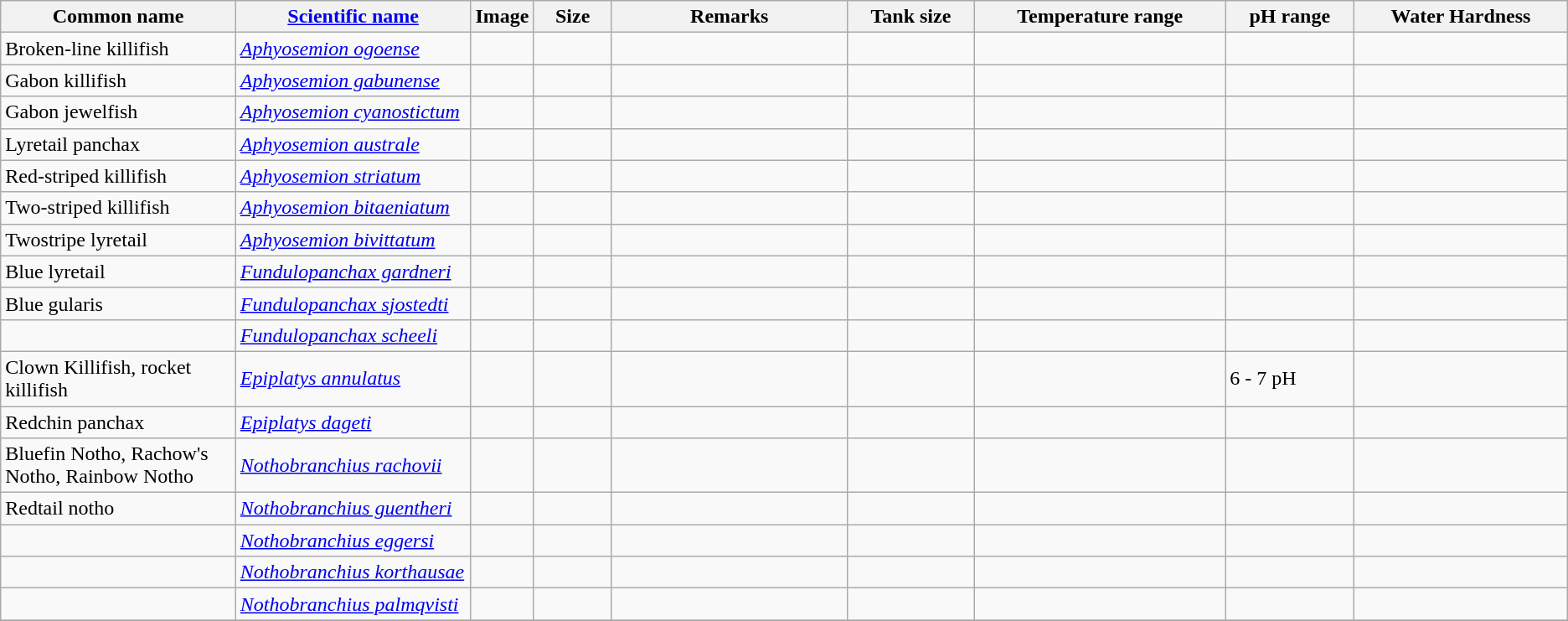<table class="wikitable sortable">
<tr>
<th width="15%">Common name</th>
<th width="15%"><a href='#'>Scientific name</a></th>
<th width="1%">Image</th>
<th width="5%">Size</th>
<th width="15%">Remarks</th>
<th>Tank size</th>
<th class="unsortable">Temperature range</th>
<th class="unsortable">pH range</th>
<th>Water Hardness</th>
</tr>
<tr>
<td>Broken-line killifish</td>
<td><em><a href='#'>Aphyosemion ogoense</a></em></td>
<td align="center"></td>
<td align="center"></td>
<td></td>
<td></td>
<td></td>
<td></td>
<td></td>
</tr>
<tr>
<td>Gabon killifish</td>
<td><em><a href='#'>Aphyosemion gabunense</a></em></td>
<td align="center"></td>
<td align="center"></td>
<td></td>
<td></td>
<td></td>
<td></td>
<td></td>
</tr>
<tr>
<td>Gabon jewelfish</td>
<td><em><a href='#'>Aphyosemion cyanostictum</a></em></td>
<td align="center"></td>
<td align="center"></td>
<td></td>
<td></td>
<td></td>
<td></td>
<td></td>
</tr>
<tr>
<td>Lyretail panchax</td>
<td><em><a href='#'>Aphyosemion australe</a></em></td>
<td align="center"></td>
<td align="center"></td>
<td></td>
<td></td>
<td></td>
<td></td>
<td></td>
</tr>
<tr>
<td>Red-striped killifish</td>
<td><em><a href='#'>Aphyosemion striatum</a></em></td>
<td align="center"></td>
<td align="center"></td>
<td></td>
<td></td>
<td></td>
<td></td>
<td></td>
</tr>
<tr>
<td>Two-striped killifish</td>
<td><em><a href='#'>Aphyosemion bitaeniatum</a></em></td>
<td align="center"></td>
<td align="center"></td>
<td></td>
<td></td>
<td></td>
<td></td>
<td></td>
</tr>
<tr>
<td>Twostripe lyretail</td>
<td><em><a href='#'>Aphyosemion bivittatum</a></em></td>
<td align="center"></td>
<td align="center"></td>
<td></td>
<td></td>
<td></td>
<td></td>
<td></td>
</tr>
<tr>
<td>Blue lyretail</td>
<td><em><a href='#'>Fundulopanchax gardneri</a></em></td>
<td align="center"></td>
<td align="center"></td>
<td></td>
<td></td>
<td></td>
<td></td>
<td></td>
</tr>
<tr>
<td>Blue gularis</td>
<td><em><a href='#'>Fundulopanchax sjostedti</a></em></td>
<td align="center"></td>
<td align="center"></td>
<td></td>
<td></td>
<td></td>
<td></td>
<td></td>
</tr>
<tr>
<td></td>
<td><em><a href='#'>Fundulopanchax scheeli</a></em></td>
<td align="center"></td>
<td align="center"></td>
<td></td>
<td></td>
<td></td>
<td></td>
<td></td>
</tr>
<tr>
<td>Clown Killifish, rocket killifish</td>
<td><em><a href='#'>Epiplatys annulatus</a></em></td>
<td align="center"></td>
<td align="center"></td>
<td></td>
<td></td>
<td></td>
<td>6 - 7 pH</td>
<td></td>
</tr>
<tr>
<td>Redchin panchax</td>
<td><em><a href='#'>Epiplatys dageti</a></em></td>
<td align="center"></td>
<td align="center"></td>
<td></td>
<td></td>
<td></td>
<td></td>
<td></td>
</tr>
<tr>
<td>Bluefin Notho, Rachow's Notho, Rainbow Notho</td>
<td><em><a href='#'>Nothobranchius rachovii</a></em></td>
<td align="center"></td>
<td align="center"></td>
<td></td>
<td></td>
<td></td>
<td></td>
<td></td>
</tr>
<tr>
<td>Redtail notho</td>
<td><em><a href='#'>Nothobranchius guentheri</a></em></td>
<td align="center"></td>
<td align="center"></td>
<td></td>
<td></td>
<td></td>
<td></td>
<td></td>
</tr>
<tr>
<td></td>
<td><em><a href='#'>Nothobranchius eggersi</a></em></td>
<td align="center"></td>
<td align="center"></td>
<td></td>
<td></td>
<td></td>
<td></td>
<td></td>
</tr>
<tr>
<td></td>
<td><em><a href='#'>Nothobranchius korthausae</a></em></td>
<td align="center"></td>
<td align="center"></td>
<td></td>
<td></td>
<td></td>
<td></td>
<td></td>
</tr>
<tr>
<td></td>
<td><em><a href='#'>Nothobranchius palmqvisti</a></em></td>
<td align="center"></td>
<td align="center"></td>
<td></td>
<td></td>
<td></td>
<td></td>
<td></td>
</tr>
<tr>
</tr>
</table>
